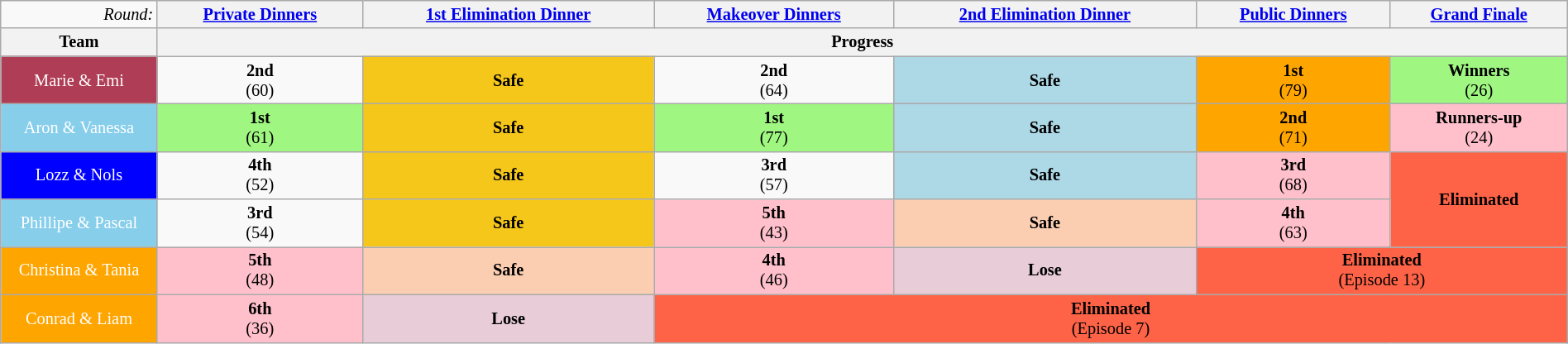<table class="wikitable" style="width:100%; text-align:center; font-size: 85%; line-height:16px;">
<tr>
<td style="width:10%; text-align:right;"><em>Round:</em></td>
<th><a href='#'>Private Dinners</a></th>
<th><a href='#'>1st Elimination Dinner</a></th>
<th><a href='#'>Makeover Dinners</a></th>
<th><a href='#'>2nd Elimination Dinner</a></th>
<th><a href='#'>Public Dinners</a></th>
<th><a href='#'>Grand Finale</a></th>
</tr>
<tr>
<th>Team</th>
<th colspan="6">Progress</th>
</tr>
<tr>
<td style="background:#AF3D55; color:white;">Marie & Emi</td>
<td><strong>2nd</strong><br>(60)</td>
<td style="background:#F5C71A; color:black;"><strong>Safe</strong></td>
<td><strong>2nd</strong><br>(64)</td>
<td style="background:lightblue; color:black;"><strong>Safe</strong></td>
<td style="background:orange; color:black;"><strong>1st</strong><br>(79)</td>
<td style="background:#9FF781"><strong>Winners</strong><br>(26)</td>
</tr>
<tr>
<td style="background:skyblue; color:white;">Aron & Vanessa</td>
<td style="background:#9FF781"><strong>1st</strong><br>(61)</td>
<td style="background:#F5C71A; color:black;"><strong>Safe</strong></td>
<td style="background:#9FF781"><strong>1st</strong><br>(77)</td>
<td style="background:lightblue; color:black;"><strong>Safe</strong></td>
<td style="background:orange; color:black;"><strong>2nd</strong><br>(71)</td>
<td style="background:pink"><strong>Runners-up</strong><br>(24)</td>
</tr>
<tr>
<td style="background:blue; color:white;">Lozz & Nols</td>
<td><strong>4th</strong><br>(52)</td>
<td style="background:#F5C71A; color:black;"><strong>Safe</strong></td>
<td><strong>3rd</strong><br>(57)</td>
<td style="background:lightblue; color:black;"><strong>Safe</strong></td>
<td style="background:pink"><strong>3rd</strong><br>(68)</td>
<td rowspan="2" bgcolor="tomato"><strong>Eliminated</strong><br></td>
</tr>
<tr>
<td style="background:skyblue; color:white;">Phillipe & Pascal</td>
<td><strong>3rd</strong><br>(54)</td>
<td style="background:#F5C71A; color:black;"><strong>Safe</strong></td>
<td style="background:pink"><strong>5th</strong><br>(43)</td>
<td style="background:#FBCEB1"><strong>Safe</strong></td>
<td style="background:pink"><strong>4th</strong><br>(63)</td>
</tr>
<tr>
<td style="background:orange; color:white;">Christina & Tania</td>
<td style="background:pink"><strong>5th</strong><br>(48)</td>
<td style="background:#FBCEB1"><strong>Safe</strong></td>
<td style="background:pink"><strong>4th</strong><br>(46)</td>
<td style="background:#E8CCD7"><strong>Lose</strong></td>
<td bgcolor="tomato" colspan="2"><strong>Eliminated</strong><br>(Episode 13)</td>
</tr>
<tr>
<td style="background:orange; color:white;">Conrad & Liam</td>
<td style="background:pink"><strong>6th</strong><br>(36)</td>
<td style="background:#E8CCD7"><strong>Lose</strong></td>
<td bgcolor="tomato" colspan="4"><strong>Eliminated</strong><br>(Episode 7)</td>
</tr>
</table>
